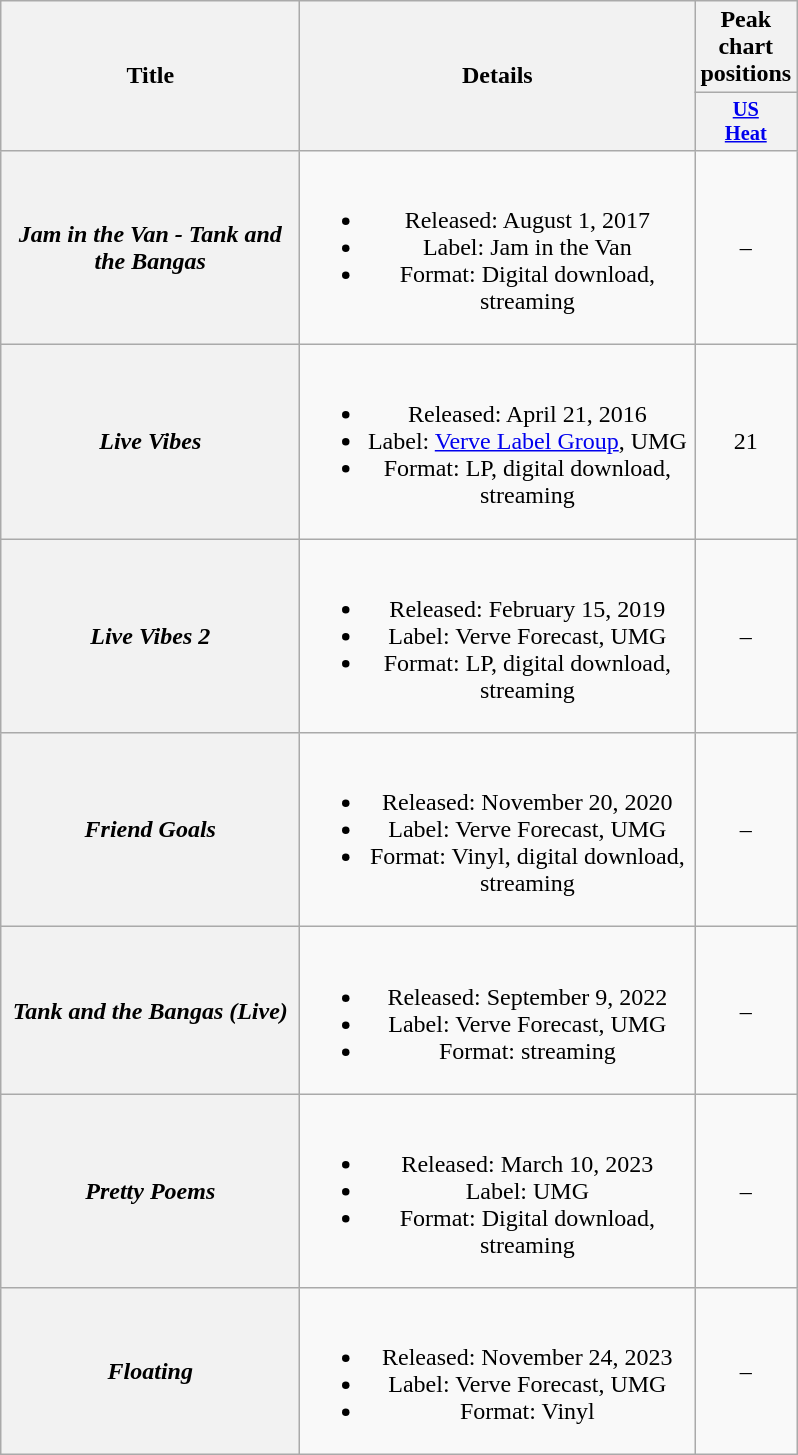<table class="wikitable plainrowheaders" style="text-align:center;" border="1">
<tr>
<th scope="col" rowspan="2" style="width:12em;">Title</th>
<th scope="col" rowspan="2" style="width:16em;">Details</th>
<th colspan="1" scope="col">Peak chart positions</th>
</tr>
<tr>
<th scope="col" style="width:3em;font-size:85%;"><a href='#'>US<br>Heat</a><br></th>
</tr>
<tr>
<th scope="row"><em>Jam in the Van - Tank and the Bangas</em></th>
<td><br><ul><li>Released: August 1, 2017</li><li>Label: Jam in the Van</li><li>Format: Digital download, streaming</li></ul></td>
<td>–</td>
</tr>
<tr>
<th scope="row"><em>Live Vibes</em></th>
<td><br><ul><li>Released: April 21, 2016</li><li>Label: <a href='#'>Verve Label Group</a>, UMG</li><li>Format: LP, digital download, streaming</li></ul></td>
<td>21</td>
</tr>
<tr>
<th scope="row"><em>Live Vibes 2</em></th>
<td><br><ul><li>Released: February 15, 2019</li><li>Label: Verve Forecast, UMG</li><li>Format: LP, digital download, streaming</li></ul></td>
<td>–</td>
</tr>
<tr>
<th scope="row"><em>Friend Goals</em></th>
<td><br><ul><li>Released: November 20, 2020</li><li>Label: Verve Forecast, UMG</li><li>Format: Vinyl, digital download, streaming</li></ul></td>
<td>–</td>
</tr>
<tr>
<th scope="row"><em>Tank and the Bangas (Live)</em></th>
<td><br><ul><li>Released: September 9, 2022</li><li>Label: Verve Forecast, UMG</li><li>Format:  streaming</li></ul></td>
<td>–</td>
</tr>
<tr>
<th scope="row"><em>Pretty Poems</em></th>
<td><br><ul><li>Released: March 10, 2023</li><li>Label: UMG</li><li>Format: Digital download, streaming</li></ul></td>
<td>–</td>
</tr>
<tr>
<th scope="row"><em>Floating</em></th>
<td><br><ul><li>Released: November 24, 2023</li><li>Label: Verve Forecast, UMG</li><li>Format: Vinyl</li></ul></td>
<td>–</td>
</tr>
</table>
